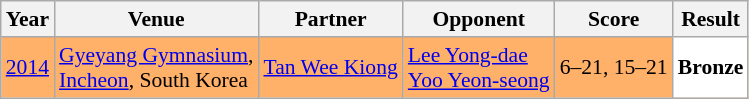<table class="sortable wikitable" style="font-size: 90%;">
<tr>
<th>Year</th>
<th>Venue</th>
<th>Partner</th>
<th>Opponent</th>
<th>Score</th>
<th>Result</th>
</tr>
<tr style="background:#FFB069">
<td align="center"><a href='#'>2014</a></td>
<td align="left"><a href='#'>Gyeyang Gymnasium</a>,<br><a href='#'>Incheon</a>, South Korea</td>
<td align="left"> <a href='#'>Tan Wee Kiong</a></td>
<td align="left"> <a href='#'>Lee Yong-dae</a> <br>  <a href='#'>Yoo Yeon-seong</a></td>
<td align="left">6–21, 15–21</td>
<td style="text-align:left; background:white"> <strong>Bronze</strong></td>
</tr>
</table>
